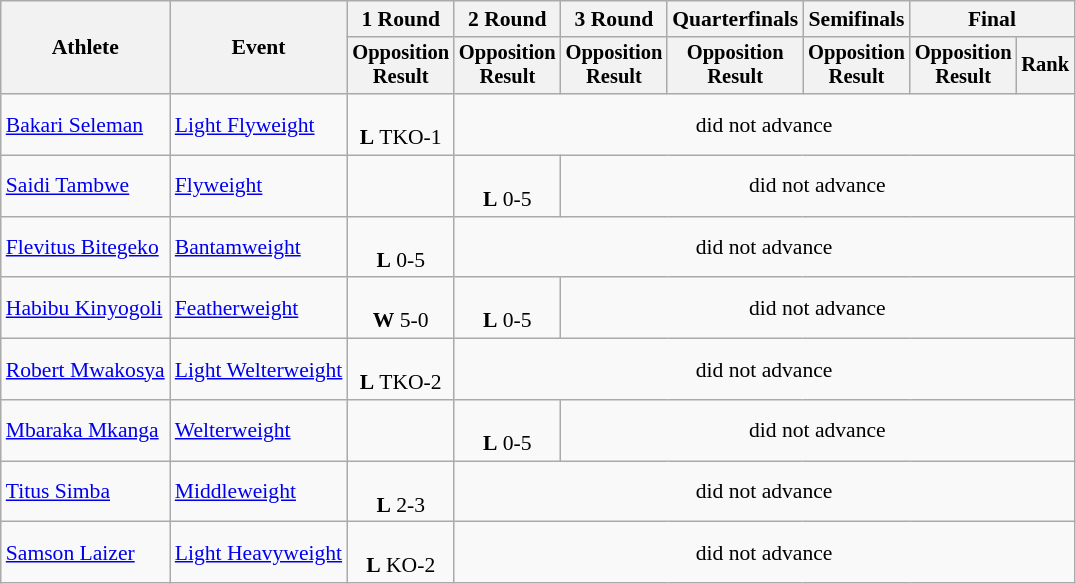<table class="wikitable" style="font-size:90%">
<tr>
<th rowspan="2">Athlete</th>
<th rowspan="2">Event</th>
<th>1 Round</th>
<th>2 Round</th>
<th>3 Round</th>
<th>Quarterfinals</th>
<th>Semifinals</th>
<th colspan=2>Final</th>
</tr>
<tr style="font-size:95%">
<th>Opposition<br>Result</th>
<th>Opposition<br>Result</th>
<th>Opposition<br>Result</th>
<th>Opposition<br>Result</th>
<th>Opposition<br>Result</th>
<th>Opposition<br>Result</th>
<th>Rank</th>
</tr>
<tr align=center>
<td align=left><a href='#'>Bakari Seleman</a></td>
<td align=left><a href='#'>Light Flyweight</a></td>
<td><br><strong>L</strong> TKO-1</td>
<td colspan=6>did not advance</td>
</tr>
<tr align=center>
<td align=left><a href='#'>Saidi Tambwe</a></td>
<td align=left><a href='#'>Flyweight</a></td>
<td></td>
<td><br><strong>L</strong> 0-5</td>
<td colspan=5>did not advance</td>
</tr>
<tr align=center>
<td align=left><a href='#'>Flevitus Bitegeko</a></td>
<td align=left><a href='#'>Bantamweight</a></td>
<td><br><strong>L</strong> 0-5</td>
<td colspan=6>did not advance</td>
</tr>
<tr align=center>
<td align=left><a href='#'>Habibu Kinyogoli</a></td>
<td align=left><a href='#'>Featherweight</a></td>
<td><br><strong>W</strong> 5-0</td>
<td><br><strong>L</strong> 0-5</td>
<td colspan=5>did not advance</td>
</tr>
<tr align=center>
<td align=left><a href='#'>Robert Mwakosya</a></td>
<td align=left><a href='#'>Light Welterweight</a></td>
<td><br><strong>L</strong> TKO-2</td>
<td colspan=6>did not advance</td>
</tr>
<tr align=center>
<td align=left><a href='#'>Mbaraka Mkanga</a></td>
<td align=left><a href='#'>Welterweight</a></td>
<td></td>
<td><br><strong>L</strong> 0-5</td>
<td colspan=5>did not advance</td>
</tr>
<tr align=center>
<td align=left><a href='#'>Titus Simba</a></td>
<td align=left><a href='#'>Middleweight</a></td>
<td><br><strong>L</strong> 2-3</td>
<td colspan=6>did not advance</td>
</tr>
<tr align=center>
<td align=left><a href='#'>Samson Laizer</a></td>
<td align=left><a href='#'>Light Heavyweight</a></td>
<td><br><strong>L</strong> KO-2</td>
<td colspan=6>did not advance</td>
</tr>
</table>
